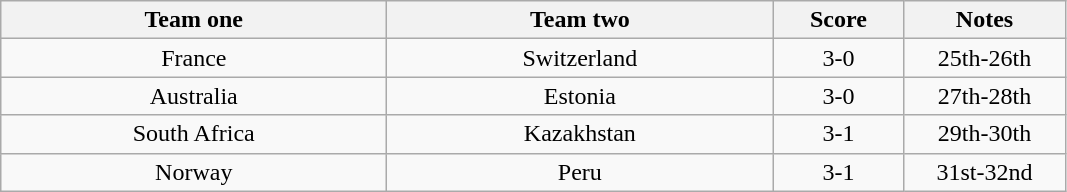<table class="wikitable" style="text-align: center">
<tr>
<th width=250>Team one</th>
<th width=250>Team two</th>
<th width=80>Score</th>
<th width=100>Notes</th>
</tr>
<tr>
<td> France</td>
<td> Switzerland</td>
<td>3-0</td>
<td>25th-26th</td>
</tr>
<tr>
<td> Australia</td>
<td> Estonia</td>
<td>3-0</td>
<td>27th-28th</td>
</tr>
<tr>
<td> South Africa</td>
<td> Kazakhstan</td>
<td>3-1</td>
<td>29th-30th</td>
</tr>
<tr>
<td> Norway</td>
<td> Peru</td>
<td>3-1</td>
<td>31st-32nd</td>
</tr>
</table>
